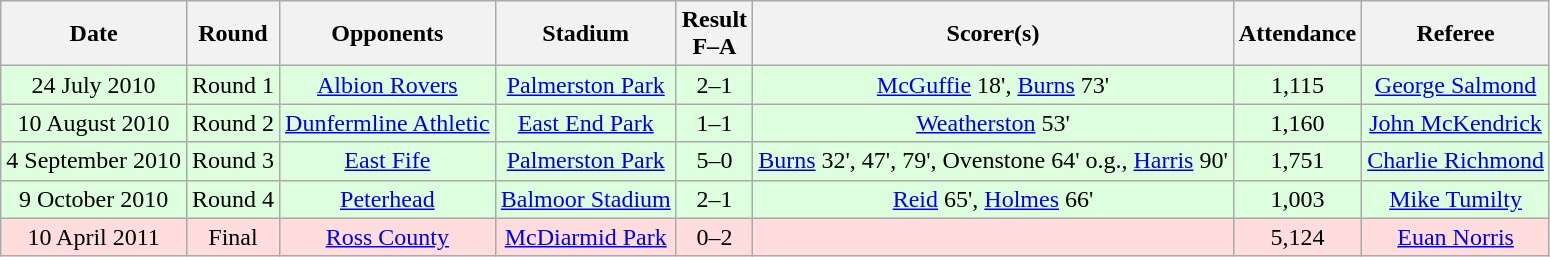<table class="wikitable" style="text-align:center">
<tr>
<th>Date</th>
<th>Round</th>
<th>Opponents</th>
<th>Stadium</th>
<th>Result<br>F–A</th>
<th>Scorer(s)</th>
<th>Attendance</th>
<th>Referee</th>
</tr>
<tr bgcolor="ddffdd">
<td>24 July 2010</td>
<td>Round 1</td>
<td><a href='#'>Albion Rovers</a></td>
<td><a href='#'>Palmerston Park</a></td>
<td>2–1</td>
<td><a href='#'>McGuffie</a> 18',  <a href='#'>Burns</a> 73'</td>
<td>1,115</td>
<td><a href='#'>George Salmond</a></td>
</tr>
<tr bgcolor="ddffdd">
<td>10 August 2010</td>
<td>Round 2</td>
<td><a href='#'>Dunfermline Athletic</a></td>
<td><a href='#'>East End Park</a></td>
<td>1–1 </td>
<td><a href='#'>Weatherston</a> 53'</td>
<td>1,160</td>
<td><a href='#'>John McKendrick</a></td>
</tr>
<tr bgcolor="ddffdd">
<td>4 September 2010</td>
<td>Round 3</td>
<td><a href='#'>East Fife</a></td>
<td><a href='#'>Palmerston Park</a></td>
<td>5–0</td>
<td><a href='#'>Burns</a> 32', 47', 79',  Ovenstone 64' o.g.,  <a href='#'>Harris</a> 90'</td>
<td>1,751</td>
<td><a href='#'>Charlie Richmond</a></td>
</tr>
<tr bgcolor="ddffdd">
<td>9 October 2010</td>
<td>Round 4</td>
<td><a href='#'>Peterhead</a></td>
<td><a href='#'>Balmoor Stadium</a></td>
<td>2–1</td>
<td><a href='#'>Reid</a> 65',  <a href='#'>Holmes</a> 66'</td>
<td>1,003</td>
<td><a href='#'>Mike Tumilty</a></td>
</tr>
<tr bgcolor="ffdddd">
<td>10 April 2011</td>
<td>Final</td>
<td><a href='#'>Ross County</a></td>
<td><a href='#'>McDiarmid Park</a></td>
<td>0–2</td>
<td></td>
<td>5,124</td>
<td><a href='#'>Euan Norris</a></td>
</tr>
</table>
